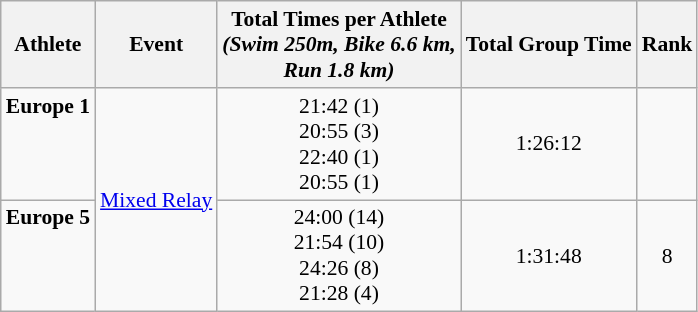<table class="wikitable" style="font-size:90%;">
<tr>
<th>Athlete</th>
<th>Event</th>
<th>Total Times per Athlete <br> <em>(Swim 250m, Bike 6.6 km, <br> Run 1.8 km)</em></th>
<th>Total Group Time</th>
<th>Rank</th>
</tr>
<tr align=center>
<td align=left><strong>Europe 1</strong><br><br><br><br></td>
<td rowspan=2 align=left><a href='#'>Mixed Relay</a></td>
<td valign=bottom>21:42 (1)<br>20:55 (3)<br>22:40 (1)<br>20:55 (1)</td>
<td>1:26:12</td>
<td></td>
</tr>
<tr align=center>
<td align=left><strong>Europe 5</strong><br><br><br><br></td>
<td valign=bottom>24:00 (14)<br>21:54 (10)<br>24:26 (8)<br>21:28 (4)</td>
<td>1:31:48</td>
<td>8</td>
</tr>
</table>
